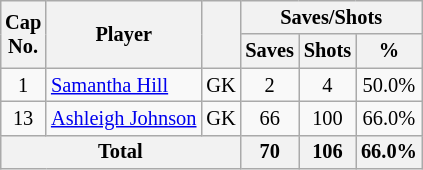<table class="wikitable sortable" style="text-align: center; font-size: 85%; margin-left: 1em;">
<tr>
<th rowspan="2">Cap<br>No.</th>
<th rowspan="2">Player</th>
<th rowspan="2"></th>
<th colspan="3">Saves/Shots</th>
</tr>
<tr>
<th>Saves</th>
<th>Shots</th>
<th>%</th>
</tr>
<tr>
<td>1</td>
<td style="text-align: left;" data-sort-value="Hill, Samantha"><a href='#'>Samantha Hill</a></td>
<td>GK</td>
<td>2</td>
<td>4</td>
<td>50.0%</td>
</tr>
<tr>
<td>13</td>
<td style="text-align: left;" data-sort-value="Johnson, Ashleigh"><a href='#'>Ashleigh Johnson</a></td>
<td>GK</td>
<td>66</td>
<td>100</td>
<td>66.0%</td>
</tr>
<tr>
<th colspan="3">Total</th>
<th>70</th>
<th>106</th>
<th>66.0%</th>
</tr>
</table>
